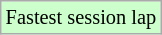<table class="wikitable" style="font-size: 85%;">
<tr style="background:#ccffcc;">
<td>Fastest session lap</td>
</tr>
</table>
